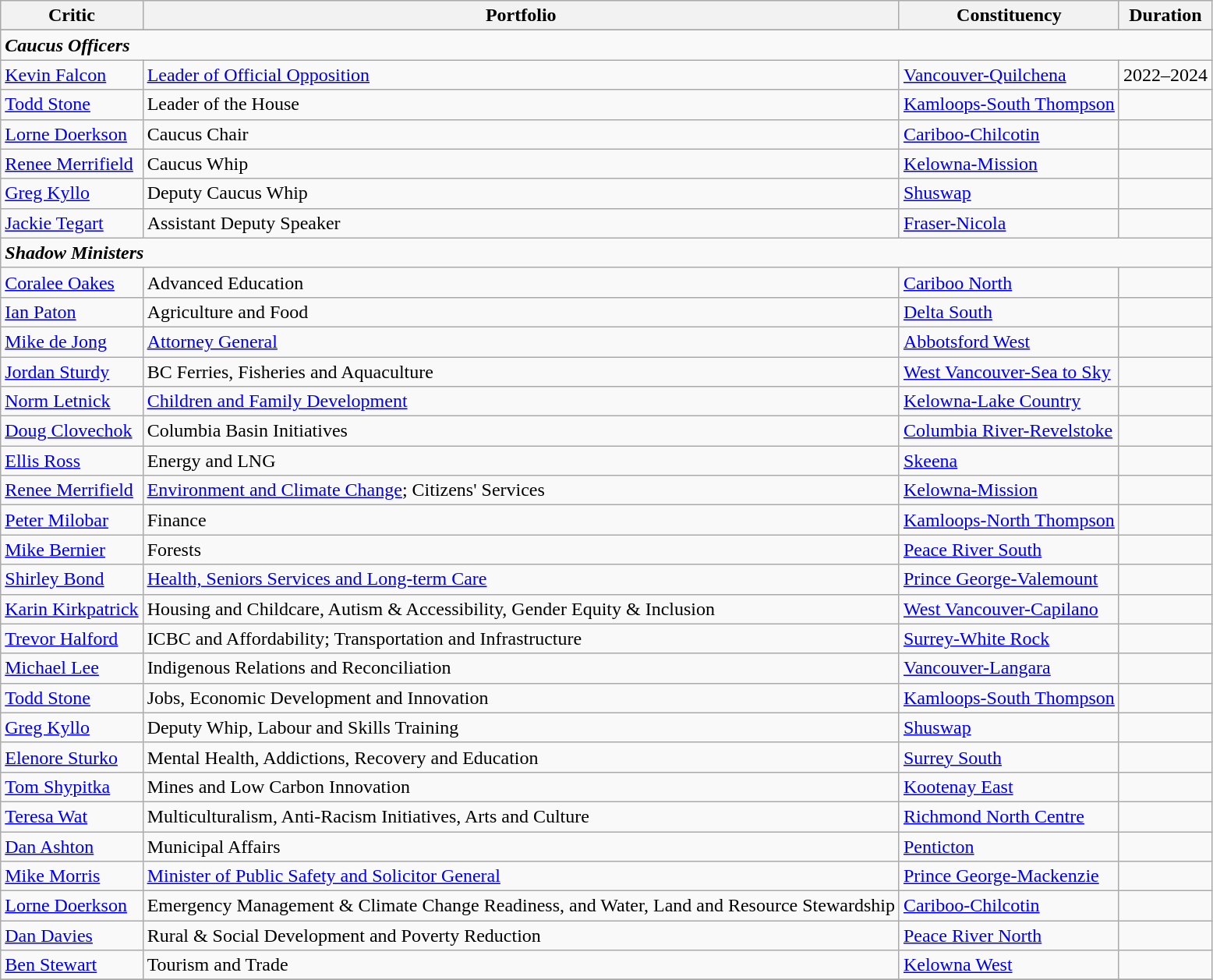<table class="wikitable">
<tr>
<th><strong>Critic</strong></th>
<th><strong>Portfolio</strong></th>
<th><strong>Constituency</strong></th>
<th><strong>Duration</strong></th>
</tr>
<tr>
</tr>
<tr>
<td colspan="4"><strong><em>Caucus Officers</em></strong></td>
</tr>
<tr>
<td><a href='#'>Kevin Falcon</a></td>
<td><a href='#'>Leader of Official Opposition</a></td>
<td><a href='#'>Vancouver-Quilchena</a></td>
<td>2022–2024</td>
</tr>
<tr>
<td><a href='#'>Todd Stone</a></td>
<td>Leader of the House</td>
<td><a href='#'>Kamloops-South Thompson</a></td>
<td></td>
</tr>
<tr>
<td><a href='#'>Lorne Doerkson</a></td>
<td>Caucus Chair</td>
<td><a href='#'>Cariboo-Chilcotin</a></td>
<td></td>
</tr>
<tr>
<td><a href='#'>Renee Merrifield</a></td>
<td>Caucus Whip</td>
<td><a href='#'>Kelowna-Mission</a></td>
<td></td>
</tr>
<tr>
<td><a href='#'>Greg Kyllo</a></td>
<td>Deputy Caucus Whip</td>
<td><a href='#'>Shuswap</a></td>
<td></td>
</tr>
<tr>
<td><a href='#'>Jackie Tegart</a></td>
<td>Assistant Deputy Speaker</td>
<td><a href='#'>Fraser-Nicola</a></td>
<td></td>
</tr>
<tr>
<td colspan="4"><strong><em>Shadow Ministers</em></strong></td>
</tr>
<tr>
<td><a href='#'>Coralee Oakes</a></td>
<td>Advanced Education</td>
<td><a href='#'>Cariboo North</a></td>
<td></td>
</tr>
<tr>
<td><a href='#'>Ian Paton</a></td>
<td>Agriculture and Food</td>
<td><a href='#'>Delta South</a></td>
<td></td>
</tr>
<tr>
<td><a href='#'>Mike de Jong</a></td>
<td><a href='#'>Attorney General</a></td>
<td><a href='#'>Abbotsford West</a></td>
<td></td>
</tr>
<tr>
<td><a href='#'>Jordan Sturdy</a></td>
<td>BC Ferries, Fisheries and Aquaculture</td>
<td><a href='#'>West Vancouver-Sea to Sky</a></td>
<td></td>
</tr>
<tr>
<td><a href='#'>Norm Letnick</a></td>
<td><a href='#'>Children and Family Development</a></td>
<td><a href='#'>Kelowna-Lake Country</a></td>
<td></td>
</tr>
<tr>
<td><a href='#'>Doug Clovechok</a></td>
<td>Columbia Basin Initiatives</td>
<td><a href='#'>Columbia River-Revelstoke</a></td>
<td></td>
</tr>
<tr>
<td><a href='#'>Ellis Ross</a></td>
<td>Energy and LNG</td>
<td><a href='#'>Skeena</a></td>
<td></td>
</tr>
<tr>
<td><a href='#'>Renee Merrifield</a></td>
<td><a href='#'>Environment and Climate Change</a>; Citizens' Services</td>
<td><a href='#'>Kelowna-Mission</a></td>
<td></td>
</tr>
<tr>
<td><a href='#'>Peter Milobar</a></td>
<td>Finance</td>
<td><a href='#'>Kamloops-North Thompson</a></td>
<td></td>
</tr>
<tr>
<td><a href='#'>Mike Bernier</a></td>
<td>Forests</td>
<td><a href='#'>Peace River South</a></td>
<td></td>
</tr>
<tr>
<td><a href='#'>Shirley Bond</a></td>
<td><a href='#'>Health, Seniors Services and Long-term Care</a></td>
<td><a href='#'>Prince George-Valemount</a></td>
<td></td>
</tr>
<tr>
<td><a href='#'>Karin Kirkpatrick</a></td>
<td>Housing and Childcare, Autism & Accessibility, Gender Equity & Inclusion</td>
<td><a href='#'>West Vancouver-Capilano</a></td>
<td></td>
</tr>
<tr>
<td><a href='#'>Trevor Halford</a></td>
<td>ICBC and Affordability; Transportation and Infrastructure</td>
<td><a href='#'>Surrey-White Rock</a></td>
<td></td>
</tr>
<tr>
<td><a href='#'>Michael Lee</a></td>
<td>Indigenous Relations and Reconciliation</td>
<td><a href='#'>Vancouver-Langara</a></td>
<td></td>
</tr>
<tr>
<td><a href='#'>Todd Stone</a></td>
<td>Jobs, Economic Development and Innovation</td>
<td><a href='#'>Kamloops-South Thompson</a></td>
<td></td>
</tr>
<tr>
<td><a href='#'>Greg Kyllo</a></td>
<td>Deputy Whip, Labour and Skills Training</td>
<td><a href='#'>Shuswap</a></td>
<td></td>
</tr>
<tr>
<td><a href='#'>Elenore Sturko</a></td>
<td>Mental Health, Addictions, Recovery and Education</td>
<td><a href='#'>Surrey South</a></td>
<td></td>
</tr>
<tr>
<td><a href='#'>Tom Shypitka</a></td>
<td>Mines and Low Carbon Innovation</td>
<td><a href='#'>Kootenay East</a></td>
<td></td>
</tr>
<tr>
<td><a href='#'>Teresa Wat</a></td>
<td>Multiculturalism, Anti-Racism Initiatives, Arts and Culture</td>
<td><a href='#'>Richmond North Centre</a></td>
<td></td>
</tr>
<tr>
<td><a href='#'>Dan Ashton</a></td>
<td>Municipal Affairs</td>
<td><a href='#'>Penticton</a></td>
<td></td>
</tr>
<tr>
<td><a href='#'>Mike Morris</a></td>
<td><a href='#'>Minister of Public Safety and Solicitor General</a></td>
<td><a href='#'>Prince George-Mackenzie</a></td>
<td></td>
</tr>
<tr>
<td><a href='#'>Lorne Doerkson</a></td>
<td>Emergency Management & Climate Change Readiness, and Water, Land and Resource Stewardship</td>
<td><a href='#'>Cariboo-Chilcotin</a></td>
<td></td>
</tr>
<tr>
<td><a href='#'>Dan Davies</a></td>
<td>Rural & Social Development and Poverty Reduction</td>
<td><a href='#'>Peace River North</a></td>
<td></td>
</tr>
<tr>
<td><a href='#'>Ben Stewart</a></td>
<td>Tourism and Trade</td>
<td><a href='#'>Kelowna West</a></td>
<td></td>
</tr>
<tr>
</tr>
</table>
